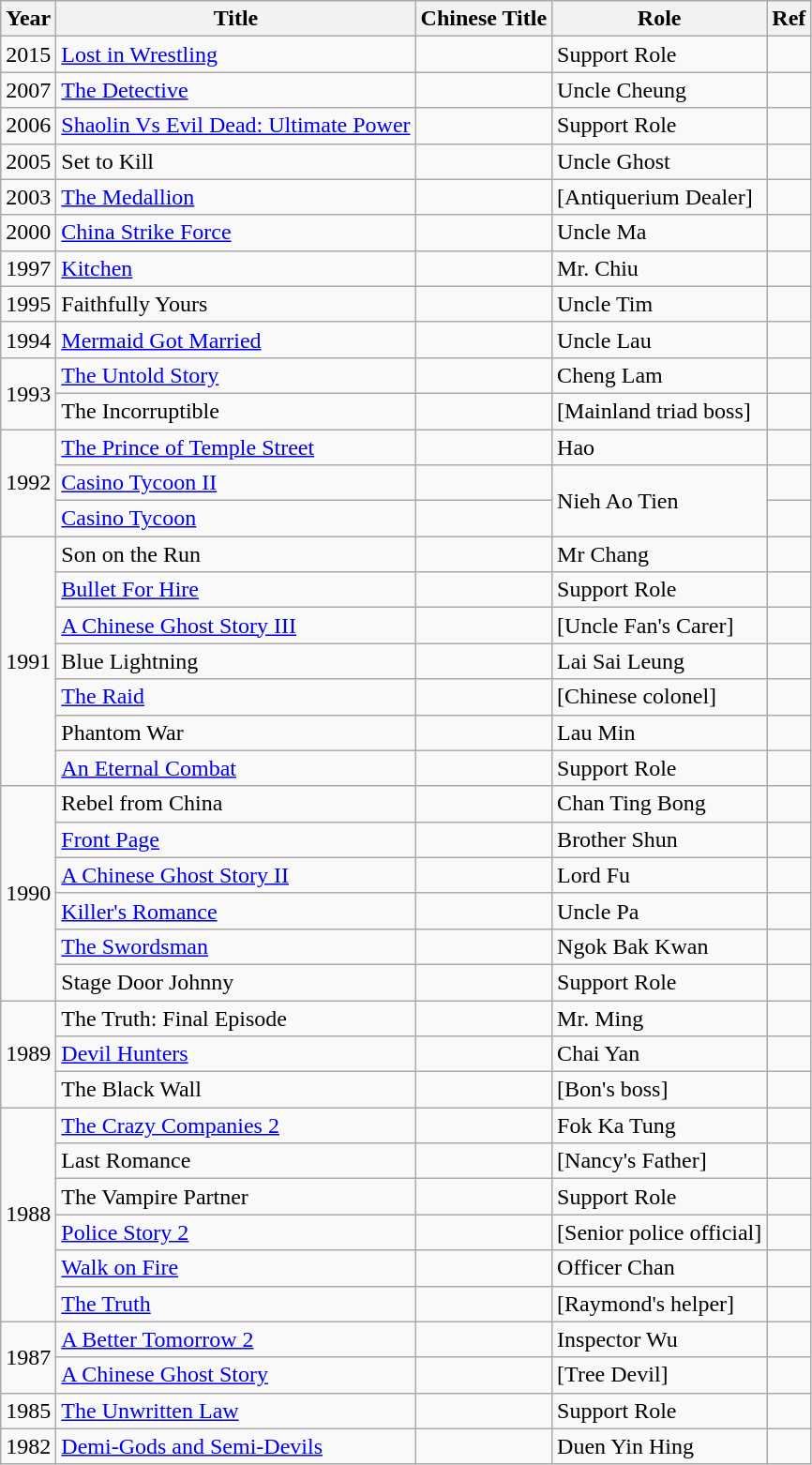<table class="wikitable sortable">
<tr>
<th>Year</th>
<th>Title</th>
<th>Chinese Title</th>
<th>Role</th>
<th>Ref</th>
</tr>
<tr>
<td>2015</td>
<td><a href='#'>Lost in Wrestling</a></td>
<td></td>
<td>Support Role</td>
<td></td>
</tr>
<tr>
<td>2007</td>
<td><a href='#'>The Detective</a></td>
<td></td>
<td>Uncle Cheung</td>
<td></td>
</tr>
<tr>
<td>2006</td>
<td><a href='#'>Shaolin Vs Evil Dead: Ultimate Power</a></td>
<td></td>
<td>Support Role</td>
<td></td>
</tr>
<tr>
<td>2005</td>
<td>Set to Kill</td>
<td></td>
<td>Uncle Ghost</td>
<td></td>
</tr>
<tr>
<td>2003</td>
<td><a href='#'>The Medallion</a></td>
<td></td>
<td>[Antiquerium Dealer]</td>
<td></td>
</tr>
<tr>
<td>2000</td>
<td><a href='#'>China Strike Force</a></td>
<td></td>
<td>Uncle Ma</td>
<td></td>
</tr>
<tr>
<td>1997</td>
<td><a href='#'>Kitchen</a></td>
<td></td>
<td>Mr. Chiu</td>
<td></td>
</tr>
<tr>
<td>1995</td>
<td>Faithfully Yours</td>
<td></td>
<td>Uncle Tim</td>
<td></td>
</tr>
<tr>
<td>1994</td>
<td><a href='#'>Mermaid Got Married</a></td>
<td></td>
<td>Uncle Lau</td>
<td></td>
</tr>
<tr>
<td rowspan="2">1993</td>
<td><a href='#'>The Untold Story</a></td>
<td></td>
<td>Cheng Lam</td>
<td></td>
</tr>
<tr>
<td>The Incorruptible</td>
<td></td>
<td>[Mainland triad boss]</td>
<td></td>
</tr>
<tr>
<td rowspan="3">1992</td>
<td><a href='#'>The Prince of Temple Street</a></td>
<td></td>
<td>Hao</td>
<td></td>
</tr>
<tr>
<td><a href='#'>Casino Tycoon II</a></td>
<td></td>
<td rowspan="2">Nieh Ao Tien</td>
<td></td>
</tr>
<tr>
<td><a href='#'>Casino Tycoon</a></td>
<td></td>
<td></td>
</tr>
<tr>
<td rowspan="7">1991</td>
<td>Son on the Run</td>
<td></td>
<td>Mr Chang</td>
<td></td>
</tr>
<tr>
<td><a href='#'>Bullet For Hire</a></td>
<td></td>
<td>Support Role</td>
<td></td>
</tr>
<tr>
<td><a href='#'>A Chinese Ghost Story III</a></td>
<td></td>
<td>[Uncle Fan's Carer]</td>
<td></td>
</tr>
<tr>
<td>Blue Lightning</td>
<td></td>
<td>Lai Sai Leung</td>
<td></td>
</tr>
<tr>
<td><a href='#'>The Raid</a></td>
<td></td>
<td>[Chinese colonel]</td>
<td></td>
</tr>
<tr>
<td>Phantom War</td>
<td></td>
<td>Lau Min</td>
<td></td>
</tr>
<tr>
<td><a href='#'>An Eternal Combat</a></td>
<td></td>
<td>Support Role</td>
<td></td>
</tr>
<tr>
<td rowspan="6">1990</td>
<td>Rebel from China</td>
<td></td>
<td>Chan Ting Bong</td>
<td></td>
</tr>
<tr>
<td><a href='#'>Front Page</a></td>
<td></td>
<td>Brother Shun</td>
<td></td>
</tr>
<tr>
<td><a href='#'>A Chinese Ghost Story II</a></td>
<td></td>
<td>Lord Fu</td>
<td></td>
</tr>
<tr>
<td><a href='#'>Killer's Romance</a></td>
<td></td>
<td>Uncle Pa</td>
<td></td>
</tr>
<tr>
<td><a href='#'>The Swordsman</a></td>
<td></td>
<td>Ngok Bak Kwan</td>
<td></td>
</tr>
<tr>
<td>Stage Door Johnny</td>
<td></td>
<td>Support Role</td>
<td></td>
</tr>
<tr>
<td rowspan="3">1989</td>
<td>The Truth: Final Episode</td>
<td></td>
<td>Mr. Ming</td>
<td></td>
</tr>
<tr>
<td><a href='#'>Devil Hunters</a></td>
<td></td>
<td>Chai Yan</td>
<td></td>
</tr>
<tr>
<td>The Black Wall</td>
<td></td>
<td>[Bon's boss]</td>
<td></td>
</tr>
<tr>
<td rowspan="6">1988</td>
<td><a href='#'>The Crazy Companies 2</a></td>
<td></td>
<td>Fok Ka Tung</td>
<td></td>
</tr>
<tr>
<td>Last Romance</td>
<td></td>
<td>[Nancy's Father]</td>
<td></td>
</tr>
<tr>
<td>The Vampire Partner</td>
<td></td>
<td>Support Role</td>
<td></td>
</tr>
<tr>
<td><a href='#'>Police Story 2</a></td>
<td></td>
<td>[Senior police official]</td>
<td></td>
</tr>
<tr>
<td><a href='#'>Walk on Fire</a></td>
<td></td>
<td>Officer Chan</td>
<td></td>
</tr>
<tr>
<td><a href='#'>The Truth</a></td>
<td></td>
<td>[Raymond's helper]</td>
<td></td>
</tr>
<tr>
<td rowspan="2">1987</td>
<td><a href='#'>A Better Tomorrow 2</a></td>
<td></td>
<td>Inspector Wu</td>
<td></td>
</tr>
<tr>
<td><a href='#'>A Chinese Ghost Story</a></td>
<td></td>
<td>[Tree Devil]</td>
<td></td>
</tr>
<tr>
<td>1985</td>
<td><a href='#'>The Unwritten Law</a></td>
<td></td>
<td>Support Role</td>
<td></td>
</tr>
<tr>
<td>1982</td>
<td><a href='#'>Demi-Gods and Semi-Devils</a></td>
<td></td>
<td>Duen Yin Hing</td>
<td></td>
</tr>
</table>
